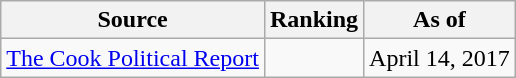<table class="wikitable" style="text-align:center">
<tr>
<th>Source</th>
<th>Ranking</th>
<th>As of</th>
</tr>
<tr>
<td align=left><a href='#'>The Cook Political Report</a></td>
<td></td>
<td>April 14, 2017</td>
</tr>
</table>
